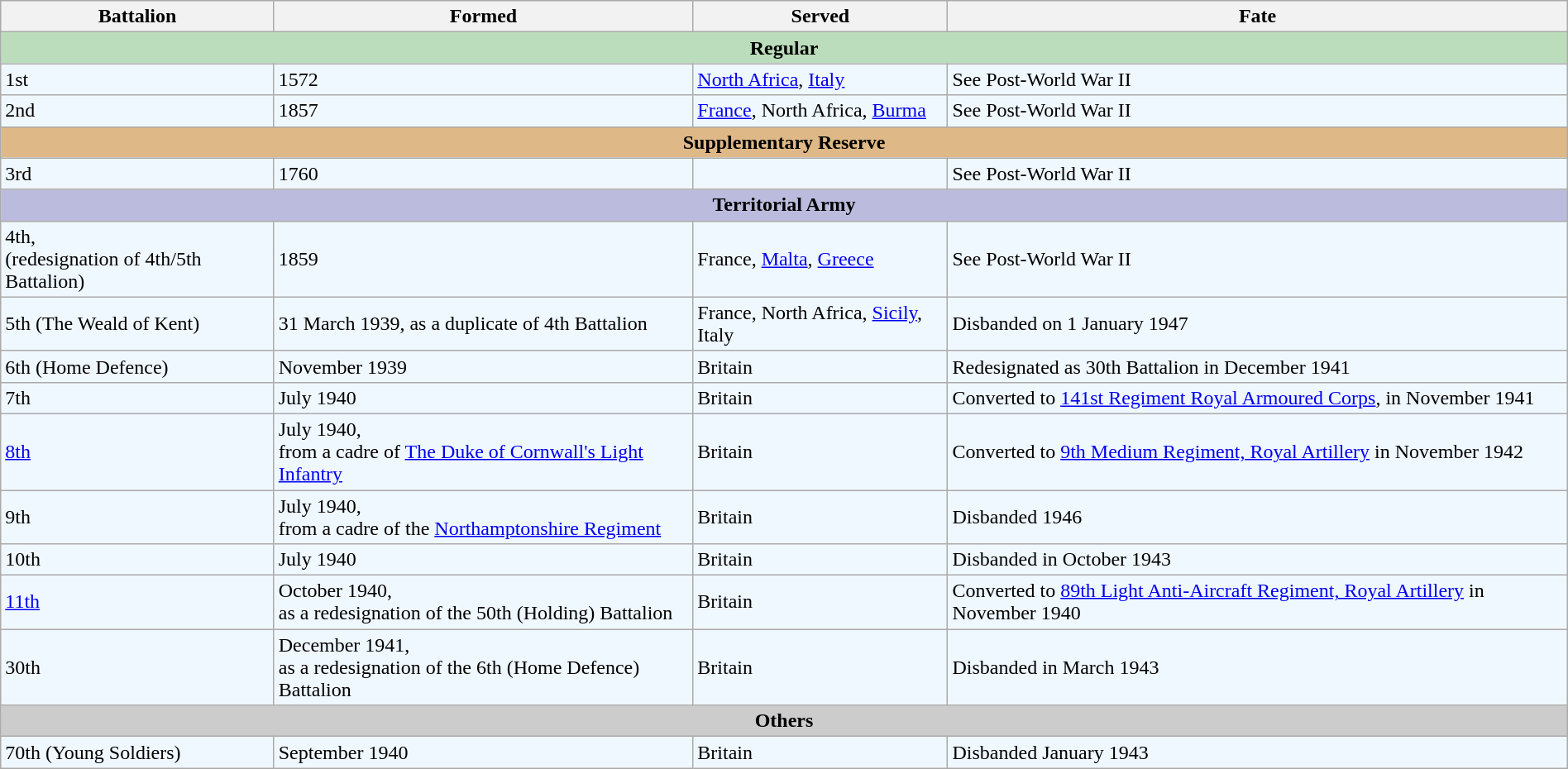<table class="wikitable" style="width:100%;">
<tr>
<th>Battalion</th>
<th>Formed</th>
<th>Served</th>
<th>Fate</th>
</tr>
<tr>
<th colspan="5" style="background:#bdb;">Regular</th>
</tr>
<tr style="background:#f0f8ff;">
<td>1st</td>
<td>1572</td>
<td><a href='#'>North Africa</a>, <a href='#'>Italy</a></td>
<td>See Post-World War II</td>
</tr>
<tr style="background:#f0f8ff;">
<td>2nd</td>
<td>1857</td>
<td><a href='#'>France</a>, North Africa, <a href='#'>Burma</a></td>
<td>See Post-World War II</td>
</tr>
<tr>
<th colspan="5" style="background:#deb887;">Supplementary Reserve</th>
</tr>
<tr style="background:#f0f8ff;">
<td>3rd</td>
<td>1760</td>
<td></td>
<td>See Post-World War II</td>
</tr>
<tr>
<th colspan="5" style="background:#bbd;">Territorial Army</th>
</tr>
<tr style="background:#f0f8ff;">
<td>4th,<br> (redesignation of 4th/5th Battalion)</td>
<td>1859</td>
<td>France, <a href='#'>Malta</a>, <a href='#'>Greece</a></td>
<td>See Post-World War II</td>
</tr>
<tr style="background:#f0f8ff;">
<td>5th (The Weald of Kent)</td>
<td>31 March 1939, as a duplicate of 4th Battalion</td>
<td>France, North Africa, <a href='#'>Sicily</a>, Italy</td>
<td>Disbanded on 1 January 1947</td>
</tr>
<tr style="background:#f0f8ff;">
<td>6th (Home Defence)</td>
<td>November 1939</td>
<td>Britain</td>
<td>Redesignated as 30th Battalion in December 1941</td>
</tr>
<tr style="background:#f0f8ff;">
<td>7th</td>
<td>July 1940</td>
<td>Britain</td>
<td>Converted to <a href='#'>141st Regiment Royal Armoured Corps</a>, in November 1941</td>
</tr>
<tr style="background:#f0f8ff;">
<td><a href='#'>8th</a></td>
<td>July 1940, <br>from a cadre of <a href='#'>The Duke of Cornwall's Light Infantry</a></td>
<td>Britain</td>
<td>Converted to <a href='#'>9th Medium Regiment, Royal Artillery</a> in November 1942</td>
</tr>
<tr style="background:#f0f8ff;">
<td>9th</td>
<td>July 1940, <br>from a cadre of the <a href='#'>Northamptonshire Regiment</a></td>
<td>Britain</td>
<td>Disbanded 1946</td>
</tr>
<tr style="background:#f0f8ff;">
<td>10th</td>
<td>July 1940</td>
<td>Britain</td>
<td>Disbanded in October 1943</td>
</tr>
<tr style="background:#f0f8ff;">
<td><a href='#'>11th</a></td>
<td>October 1940, <br>as a redesignation of the 50th (Holding) Battalion</td>
<td>Britain</td>
<td>Converted to <a href='#'>89th Light Anti-Aircraft Regiment, Royal Artillery</a> in November 1940</td>
</tr>
<tr style="background:#f0f8ff;">
<td>30th</td>
<td>December 1941, <br>as a redesignation of the 6th (Home Defence) Battalion</td>
<td>Britain</td>
<td>Disbanded in March 1943</td>
</tr>
<tr>
<th colspan="5" style="background:#ccc;">Others</th>
</tr>
<tr style="background:#f0f8ff;">
<td>70th (Young Soldiers)</td>
<td>September 1940</td>
<td>Britain</td>
<td>Disbanded January 1943</td>
</tr>
</table>
